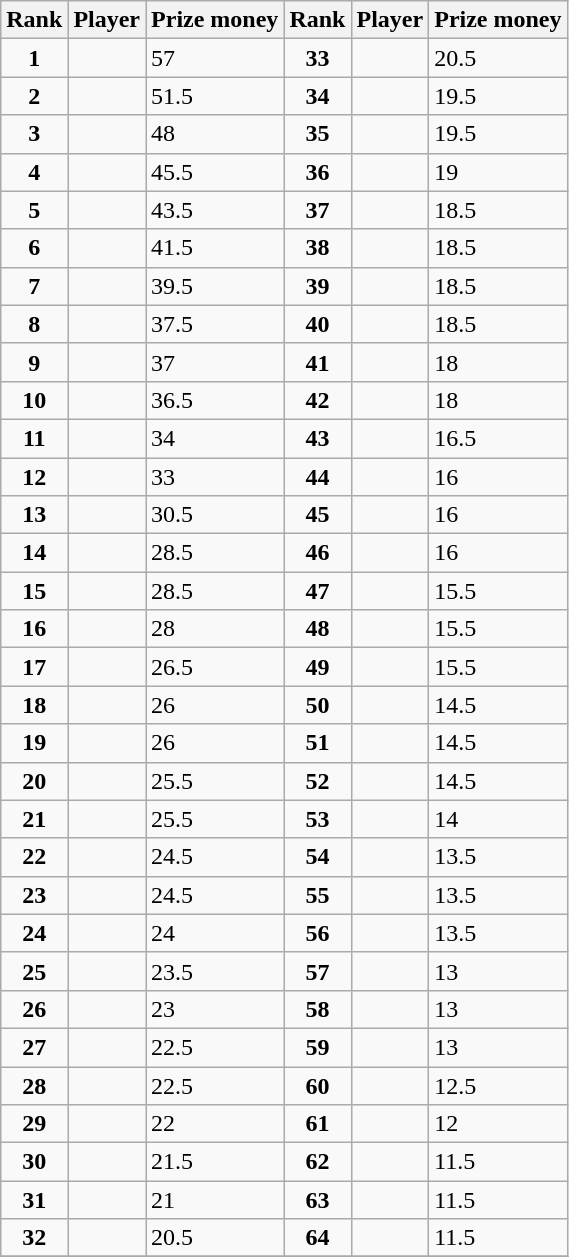<table class="wikitable">
<tr>
<th>Rank</th>
<th>Player</th>
<th>Prize money</th>
<th>Rank</th>
<th>Player</th>
<th>Prize money</th>
</tr>
<tr>
<td align=center><strong>1</strong></td>
<td></td>
<td>57</td>
<td align=center><strong>33</strong></td>
<td></td>
<td>20.5</td>
</tr>
<tr>
<td align=center><strong>2</strong></td>
<td></td>
<td>51.5</td>
<td align=center><strong>34</strong></td>
<td></td>
<td>19.5</td>
</tr>
<tr>
<td align=center><strong>3</strong></td>
<td></td>
<td>48</td>
<td align=center><strong>35</strong></td>
<td></td>
<td>19.5</td>
</tr>
<tr>
<td align=center><strong>4</strong></td>
<td></td>
<td>45.5</td>
<td align=center><strong>36</strong></td>
<td></td>
<td>19</td>
</tr>
<tr>
<td align=center><strong>5</strong></td>
<td></td>
<td>43.5</td>
<td align=center><strong>37</strong></td>
<td></td>
<td>18.5</td>
</tr>
<tr>
<td align=center><strong>6</strong></td>
<td></td>
<td>41.5</td>
<td align=center><strong>38</strong></td>
<td></td>
<td>18.5</td>
</tr>
<tr>
<td align=center><strong>7</strong></td>
<td></td>
<td>39.5</td>
<td align=center><strong>39</strong></td>
<td></td>
<td>18.5</td>
</tr>
<tr>
<td align=center><strong>8</strong></td>
<td></td>
<td>37.5</td>
<td align=center><strong>40</strong></td>
<td></td>
<td>18.5</td>
</tr>
<tr>
<td align=center><strong>9</strong></td>
<td></td>
<td>37</td>
<td align=center><strong>41</strong></td>
<td></td>
<td>18</td>
</tr>
<tr>
<td align=center><strong>10</strong></td>
<td></td>
<td>36.5</td>
<td align=center><strong>42</strong></td>
<td></td>
<td>18</td>
</tr>
<tr>
<td align=center><strong>11</strong></td>
<td></td>
<td>34</td>
<td align=center><strong>43</strong></td>
<td></td>
<td>16.5</td>
</tr>
<tr>
<td align=center><strong>12</strong></td>
<td></td>
<td>33</td>
<td align=center><strong>44</strong></td>
<td></td>
<td>16</td>
</tr>
<tr>
<td align=center><strong>13</strong></td>
<td></td>
<td>30.5</td>
<td align=center><strong>45</strong></td>
<td></td>
<td>16</td>
</tr>
<tr>
<td align=center><strong>14</strong></td>
<td></td>
<td>28.5</td>
<td align=center><strong>46</strong></td>
<td></td>
<td>16</td>
</tr>
<tr>
<td align=center><strong>15</strong></td>
<td></td>
<td>28.5</td>
<td align=center><strong>47</strong></td>
<td></td>
<td>15.5</td>
</tr>
<tr>
<td align=center><strong>16</strong></td>
<td></td>
<td>28</td>
<td align=center><strong>48</strong></td>
<td></td>
<td>15.5</td>
</tr>
<tr>
<td align=center><strong>17</strong></td>
<td></td>
<td>26.5</td>
<td align=center><strong>49</strong></td>
<td></td>
<td>15.5</td>
</tr>
<tr>
<td align=center><strong>18</strong></td>
<td></td>
<td>26</td>
<td align=center><strong>50</strong></td>
<td></td>
<td>14.5</td>
</tr>
<tr>
<td align=center><strong>19</strong></td>
<td></td>
<td>26</td>
<td align=center><strong>51</strong></td>
<td></td>
<td>14.5</td>
</tr>
<tr>
<td align=center><strong>20</strong></td>
<td></td>
<td>25.5</td>
<td align=center><strong>52</strong></td>
<td></td>
<td>14.5</td>
</tr>
<tr>
<td align=center><strong>21</strong></td>
<td></td>
<td>25.5</td>
<td align=center><strong>53</strong></td>
<td></td>
<td>14</td>
</tr>
<tr>
<td align=center><strong>22</strong></td>
<td></td>
<td>24.5</td>
<td align=center><strong>54</strong></td>
<td></td>
<td>13.5</td>
</tr>
<tr>
<td align=center><strong>23</strong></td>
<td></td>
<td>24.5</td>
<td align=center><strong>55</strong></td>
<td></td>
<td>13.5</td>
</tr>
<tr>
<td align=center><strong>24</strong></td>
<td></td>
<td>24</td>
<td align=center><strong>56</strong></td>
<td></td>
<td>13.5</td>
</tr>
<tr>
<td align=center><strong>25</strong></td>
<td></td>
<td>23.5</td>
<td align=center><strong>57</strong></td>
<td></td>
<td>13</td>
</tr>
<tr>
<td align=center><strong>26</strong></td>
<td></td>
<td>23</td>
<td align=center><strong>58</strong></td>
<td></td>
<td>13</td>
</tr>
<tr>
<td align=center><strong>27</strong></td>
<td></td>
<td>22.5</td>
<td align=center><strong>59</strong></td>
<td></td>
<td>13</td>
</tr>
<tr>
<td align=center><strong>28</strong></td>
<td></td>
<td>22.5</td>
<td align=center><strong>60</strong></td>
<td></td>
<td>12.5</td>
</tr>
<tr>
<td align=center><strong>29</strong></td>
<td></td>
<td>22</td>
<td align=center><strong>61</strong></td>
<td></td>
<td>12</td>
</tr>
<tr>
<td align=center><strong>30</strong></td>
<td></td>
<td>21.5</td>
<td align=center><strong>62</strong></td>
<td></td>
<td>11.5</td>
</tr>
<tr>
<td align=center><strong>31</strong></td>
<td></td>
<td>21</td>
<td align=center><strong>63</strong></td>
<td></td>
<td>11.5</td>
</tr>
<tr>
<td align=center><strong>32</strong></td>
<td></td>
<td>20.5</td>
<td align=center><strong>64</strong></td>
<td></td>
<td>11.5</td>
</tr>
<tr>
</tr>
</table>
